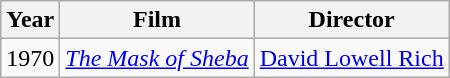<table class="wikitable">
<tr>
<th>Year</th>
<th>Film</th>
<th>Director</th>
</tr>
<tr>
<td>1970</td>
<td><em><a href='#'>The Mask of Sheba</a></em></td>
<td><a href='#'>David Lowell Rich</a></td>
</tr>
</table>
